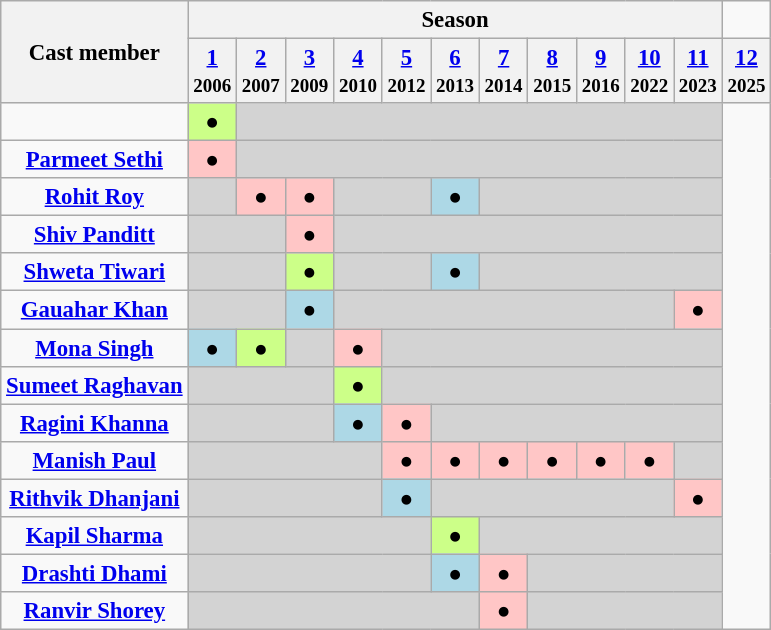<table class="wikitable unsortable" style="text-align:center; font-size:95%">
<tr>
<th rowspan="2" scope="col">Cast member</th>
<th colspan="11" style="text-align:center" scope="col">Season</th>
</tr>
<tr>
<th width="15"><a href='#'>1</a><br><small>2006</small></th>
<th width="15"><a href='#'>2</a><br><small>2007</small></th>
<th width="15"><a href='#'>3</a><br><small>2009</small></th>
<th width="15"><a href='#'>4</a><br><small>2010</small></th>
<th width="15"><a href='#'>5</a><br><small>2012</small></th>
<th width="15"><a href='#'>6</a><br><small>2013</small></th>
<th width="15"><a href='#'>7</a><br><small>2014</small></th>
<th width="15"><a href='#'>8</a><br><small>2015</small></th>
<th width="15"><a href='#'>9</a><br><small>2016</small></th>
<th width="15"><a href='#'>10</a><br><small>2022</small></th>
<th width="15"><a href='#'>11</a><br><small>2023</small></th>
<th waduh="15"><a href='#'>12</a><br><small>2025</small></th>
</tr>
<tr>
<td></td>
<td style="background:#ccff88">●</td>
<td colspan="10" style="background:lightgrey"></td>
</tr>
<tr>
<td><strong><a href='#'>Parmeet Sethi</a></strong></td>
<td style="background:#ffc6c6">●</td>
<td colspan="10" style="background:lightgrey"></td>
</tr>
<tr>
<td><strong><a href='#'>Rohit Roy</a></strong></td>
<td style="background:lightgrey"></td>
<td style="background:#ffc6c6">●</td>
<td style="background:#ffc6c6">●</td>
<td colspan="2" style="background:lightgrey"></td>
<td style="background:lightblue">●</td>
<td colspan="5" style="background:lightgrey"></td>
</tr>
<tr>
<td><strong><a href='#'>Shiv Panditt</a></strong></td>
<td colspan="2" style="background:lightgrey"></td>
<td style="background:#ffc6c6">●</td>
<td colspan="8" style="background:lightgrey"></td>
</tr>
<tr>
<td><strong><a href='#'>Shweta Tiwari</a></strong></td>
<td colspan="2" style="background:lightgrey"></td>
<td style="background:#ccff88">●</td>
<td colspan="2" style="background:lightgrey"></td>
<td style="background:lightblue">●</td>
<td colspan="5" style="background:lightgrey"></td>
</tr>
<tr>
<td><strong><a href='#'>Gauahar Khan</a></strong></td>
<td colspan="2" bgcolor="lightgrey"></td>
<td bgcolor="lightblue">●</td>
<td colspan="7" bgcolor="lightgrey"></td>
<td bgcolor="#ffc6c6">●</td>
</tr>
<tr>
<td><strong><a href='#'>Mona Singh</a></strong></td>
<td style="background:lightblue">●</td>
<td style="background:#ccff88">●</td>
<td style="background:lightgrey"></td>
<td style="background:#ffc6c6">●</td>
<td colspan="7" style="background:lightgrey"></td>
</tr>
<tr>
<td><strong><a href='#'>Sumeet Raghavan</a></strong></td>
<td colspan="3" style="background:lightgrey"></td>
<td style="background:#ccff88">●</td>
<td colspan="7" style="background:lightgrey"></td>
</tr>
<tr>
<td><strong><a href='#'>Ragini Khanna</a></strong></td>
<td colspan="3" style="background:lightgrey"></td>
<td style="background:lightblue">●</td>
<td style="background:#ffc6c6">●</td>
<td colspan="6" style="background:lightgrey"></td>
</tr>
<tr>
<td><strong><a href='#'>Manish Paul</a></strong></td>
<td colspan="4" style="background:lightgrey"></td>
<td style="background:#ffc6c6">●</td>
<td style="background:#ffc6c6">●</td>
<td style="background:#ffc6c6">●</td>
<td style="background:#ffc6c6">●</td>
<td style="background:#ffc6c6">●</td>
<td style="background:#ffc6c6">●</td>
<td bgcolor="lightgrey"></td>
</tr>
<tr>
<td><strong><a href='#'>Rithvik Dhanjani</a></strong></td>
<td colspan="4" bgcolor="lightgrey"></td>
<td bgcolor="lightblue">●</td>
<td colspan="5" bgcolor="lightgrey"></td>
<td bgcolor="#ffc6c6">●</td>
</tr>
<tr>
<td><strong><a href='#'>Kapil Sharma</a></strong></td>
<td colspan="5" style="background:lightgrey"></td>
<td style="background:#ccff88">●</td>
<td colspan="5" style="background:lightgrey"></td>
</tr>
<tr>
<td><strong><a href='#'>Drashti Dhami</a></strong></td>
<td colspan="5" style="background:lightgrey"></td>
<td style="background:lightblue">●</td>
<td style="background:#ffc6c6">●</td>
<td colspan="4" style="background:lightgrey"></td>
</tr>
<tr>
<td><strong><a href='#'>Ranvir Shorey</a></strong></td>
<td colspan="6" style="background:lightgrey"></td>
<td style="background:#ffc6c6">●</td>
<td colspan="4" style="background:lightgrey"></td>
</tr>
</table>
